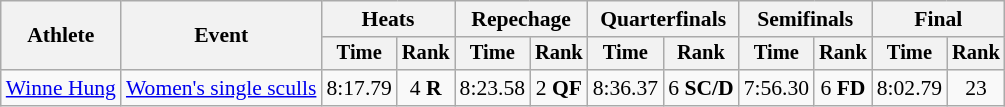<table class="wikitable" style="font-size:90%">
<tr>
<th rowspan="2">Athlete</th>
<th rowspan="2">Event</th>
<th colspan="2">Heats</th>
<th colspan="2">Repechage</th>
<th colspan="2">Quarterfinals</th>
<th colspan="2">Semifinals</th>
<th colspan="2">Final</th>
</tr>
<tr style="font-size:95%">
<th>Time</th>
<th>Rank</th>
<th>Time</th>
<th>Rank</th>
<th>Time</th>
<th>Rank</th>
<th>Time</th>
<th>Rank</th>
<th>Time</th>
<th>Rank</th>
</tr>
<tr align=center>
<td align=left><a href='#'>Winne Hung</a></td>
<td align=left><a href='#'>Women's single sculls</a></td>
<td>8:17.79</td>
<td>4 <strong>R</strong></td>
<td>8:23.58</td>
<td>2 <strong>QF</strong></td>
<td>8:36.37</td>
<td>6 <strong>SC/D</strong></td>
<td>7:56.30</td>
<td>6 <strong>FD</strong></td>
<td>8:02.79</td>
<td>23</td>
</tr>
</table>
